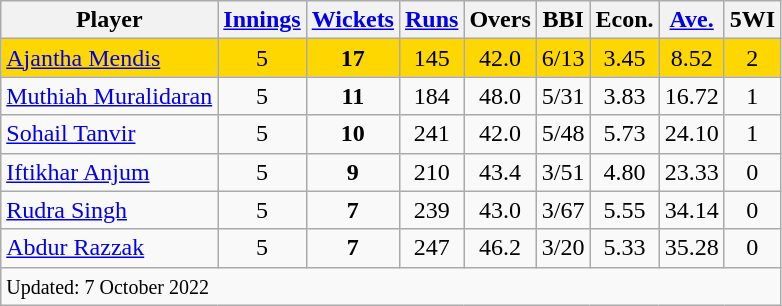<table class="wikitable sortable" style="text-align:centre;">
<tr>
<th>Player</th>
<th><a href='#'>Innings</a></th>
<th><a href='#'>Wickets</a></th>
<th><a href='#'>Runs</a></th>
<th>Overs</th>
<th>BBI</th>
<th>Econ.</th>
<th><a href='#'>Ave.</a></th>
<th>5WI</th>
</tr>
<tr style="background:gold;">
<td style="text-align:left"> <a href='#'>Ajantha Mendis</a></td>
<td style="text-align:center;">5</td>
<td style="text-align:center;"><strong>17</strong></td>
<td style="text-align:center;">145</td>
<td style="text-align:center;">42.0</td>
<td style="text-align:center;">6/13</td>
<td style="text-align:center;">3.45</td>
<td style="text-align:center;">8.52</td>
<td style="text-align:center;">2</td>
</tr>
<tr>
<td style="text-align:left"> <a href='#'>Muthiah Muralidaran</a></td>
<td style="text-align:center;">5</td>
<td style="text-align:center;"><strong>11</strong></td>
<td style="text-align:center;">184</td>
<td style="text-align:center;">48.0</td>
<td style="text-align:center;">5/31</td>
<td style="text-align:center;">3.83</td>
<td style="text-align:center;">16.72</td>
<td style="text-align:center;">1</td>
</tr>
<tr>
<td style="text-align:left"> <a href='#'>Sohail Tanvir</a></td>
<td style="text-align:center;">5</td>
<td style="text-align:center;"><strong>10</strong></td>
<td style="text-align:center;">241</td>
<td style="text-align:center;">42.0</td>
<td style="text-align:center;">5/48</td>
<td style="text-align:center;">5.73</td>
<td style="text-align:center;">24.10</td>
<td style="text-align:center;">1</td>
</tr>
<tr>
<td style="text-align:left"> <a href='#'>Iftikhar Anjum</a></td>
<td style="text-align:center;">5</td>
<td style="text-align:center;"><strong>9</strong></td>
<td style="text-align:center;">210</td>
<td style="text-align:center;">43.4</td>
<td style="text-align:center;">3/51</td>
<td style="text-align:center;">4.80</td>
<td style="text-align:center;">23.33</td>
<td style="text-align:center;">0</td>
</tr>
<tr>
<td style="text-align:left"> <a href='#'>Rudra Singh</a></td>
<td style="text-align:center;">5</td>
<td style="text-align:center;"><strong>7</strong></td>
<td style="text-align:center;">239</td>
<td style="text-align:center;">43.0</td>
<td style="text-align:center;">3/67</td>
<td style="text-align:center;">5.55</td>
<td style="text-align:center;">34.14</td>
<td style="text-align:center;">0</td>
</tr>
<tr>
<td style="text-align:left"> <a href='#'>Abdur Razzak</a></td>
<td style="text-align:center;">5</td>
<td style="text-align:center;"><strong>7</strong></td>
<td style="text-align:center;">247</td>
<td style="text-align:center;">46.2</td>
<td style="text-align:center;">3/20</td>
<td style="text-align:center;">5.33</td>
<td style="text-align:center;">35.28</td>
<td style="text-align:center;">0</td>
</tr>
<tr class="sortbottom">
<td colspan="9" scope="row"><small>Updated: 7 October 2022</small></td>
</tr>
</table>
